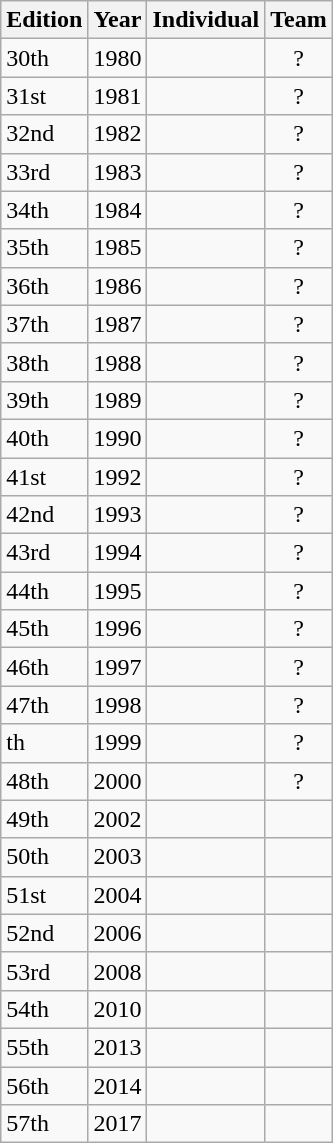<table class="wikitable">
<tr>
<th>Edition</th>
<th>Year</th>
<th>Individual</th>
<th>Team</th>
</tr>
<tr>
<td>30th</td>
<td>1980</td>
<td></td>
<td align=center>?</td>
</tr>
<tr>
<td>31st</td>
<td>1981</td>
<td></td>
<td align=center>?</td>
</tr>
<tr>
<td>32nd</td>
<td>1982</td>
<td></td>
<td align=center>?</td>
</tr>
<tr>
<td>33rd</td>
<td>1983</td>
<td></td>
<td align=center>?</td>
</tr>
<tr>
<td>34th</td>
<td>1984</td>
<td></td>
<td align=center>?</td>
</tr>
<tr>
<td>35th</td>
<td>1985</td>
<td></td>
<td align=center>?</td>
</tr>
<tr>
<td>36th</td>
<td>1986</td>
<td></td>
<td align=center>?</td>
</tr>
<tr>
<td>37th</td>
<td>1987</td>
<td></td>
<td align=center>?</td>
</tr>
<tr>
<td>38th</td>
<td>1988</td>
<td></td>
<td align=center>?</td>
</tr>
<tr>
<td>39th</td>
<td>1989</td>
<td></td>
<td align=center>?</td>
</tr>
<tr>
<td>40th</td>
<td>1990</td>
<td></td>
<td align=center>?</td>
</tr>
<tr>
<td>41st</td>
<td>1992</td>
<td></td>
<td align=center>?</td>
</tr>
<tr>
<td>42nd</td>
<td>1993</td>
<td></td>
<td align=center>?</td>
</tr>
<tr>
<td>43rd</td>
<td>1994</td>
<td></td>
<td align=center>?</td>
</tr>
<tr>
<td>44th</td>
<td>1995</td>
<td></td>
<td align=center>?</td>
</tr>
<tr>
<td>45th</td>
<td>1996</td>
<td></td>
<td align=center>?</td>
</tr>
<tr>
<td>46th</td>
<td>1997</td>
<td></td>
<td align=center>?</td>
</tr>
<tr>
<td>47th</td>
<td>1998</td>
<td></td>
<td align=center>?</td>
</tr>
<tr>
<td>th</td>
<td>1999</td>
<td></td>
<td align=center>?</td>
</tr>
<tr>
<td>48th</td>
<td>2000</td>
<td></td>
<td align=center>?</td>
</tr>
<tr>
<td>49th</td>
<td>2002</td>
<td></td>
<td></td>
</tr>
<tr>
<td>50th</td>
<td>2003</td>
<td></td>
<td></td>
</tr>
<tr>
<td>51st</td>
<td>2004</td>
<td></td>
<td></td>
</tr>
<tr>
<td>52nd</td>
<td>2006</td>
<td></td>
<td></td>
</tr>
<tr>
<td>53rd</td>
<td>2008</td>
<td></td>
<td></td>
</tr>
<tr>
<td>54th</td>
<td>2010</td>
<td></td>
<td></td>
</tr>
<tr>
<td>55th</td>
<td>2013</td>
<td></td>
<td></td>
</tr>
<tr>
<td>56th</td>
<td>2014</td>
<td></td>
<td></td>
</tr>
<tr>
<td>57th</td>
<td>2017</td>
<td></td>
<td></td>
</tr>
</table>
